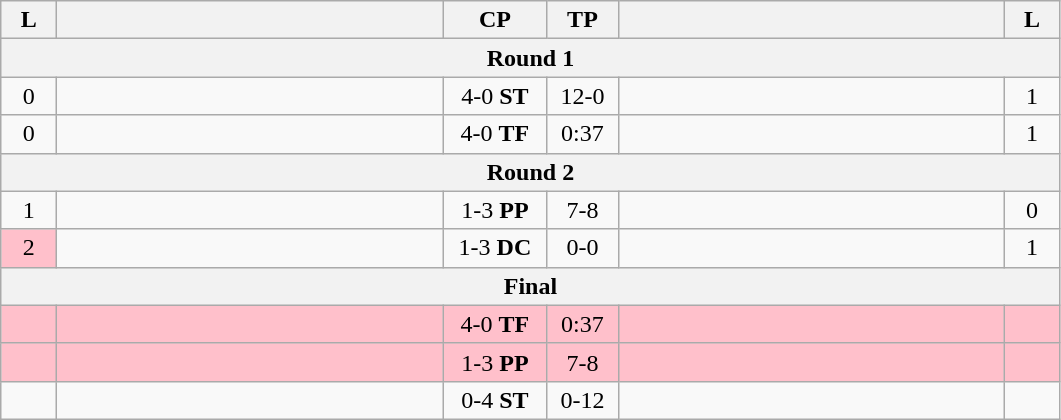<table class="wikitable" style="text-align: center;" |>
<tr>
<th width="30">L</th>
<th width="250"></th>
<th width="62">CP</th>
<th width="40">TP</th>
<th width="250"></th>
<th width="30">L</th>
</tr>
<tr>
<th colspan="7">Round 1</th>
</tr>
<tr>
<td>0</td>
<td style="text-align:left;"><strong></strong></td>
<td>4-0 <strong>ST</strong></td>
<td>12-0</td>
<td style="text-align:left;"></td>
<td>1</td>
</tr>
<tr>
<td>0</td>
<td style="text-align:left;"><strong></strong></td>
<td>4-0 <strong>TF</strong></td>
<td>0:37</td>
<td style="text-align:left;"></td>
<td>1</td>
</tr>
<tr>
<th colspan="7">Round 2</th>
</tr>
<tr>
<td>1</td>
<td style="text-align:left;"></td>
<td>1-3 <strong>PP</strong></td>
<td>7-8</td>
<td style="text-align:left;"><strong></strong></td>
<td>0</td>
</tr>
<tr>
<td bgcolor=pink>2</td>
<td style="text-align:left;"></td>
<td>1-3 <strong>DC</strong></td>
<td>0-0</td>
<td style="text-align:left;"><strong></strong></td>
<td>1</td>
</tr>
<tr>
<th colspan="7">Final</th>
</tr>
<tr bgcolor=#FFC0CB>
<td></td>
<td style="text-align:left;"><strong></strong></td>
<td>4-0 <strong>TF</strong></td>
<td>0:37</td>
<td style="text-align:left;"></td>
<td></td>
</tr>
<tr bgcolor=#FFC0CB>
<td></td>
<td style="text-align:left;"></td>
<td>1-3 <strong>PP</strong></td>
<td>7-8</td>
<td style="text-align:left;"><strong></strong></td>
<td></td>
</tr>
<tr>
<td></td>
<td style="text-align:left;"></td>
<td>0-4 <strong>ST</strong></td>
<td>0-12</td>
<td style="text-align:left;"><strong></strong></td>
<td></td>
</tr>
</table>
